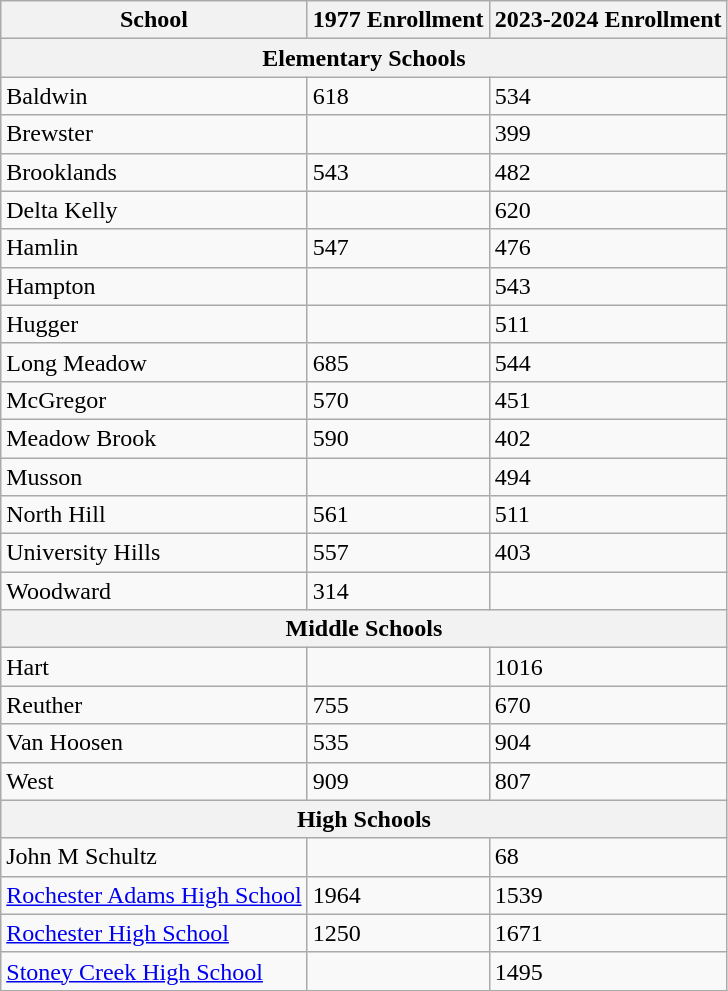<table class="wikitable">
<tr>
<th>School</th>
<th>1977 Enrollment</th>
<th>2023-2024 Enrollment</th>
</tr>
<tr>
<th colspan="3">Elementary Schools</th>
</tr>
<tr>
<td>Baldwin</td>
<td>618</td>
<td>534</td>
</tr>
<tr>
<td>Brewster</td>
<td></td>
<td>399</td>
</tr>
<tr>
<td>Brooklands</td>
<td>543</td>
<td>482</td>
</tr>
<tr>
<td>Delta Kelly</td>
<td></td>
<td>620</td>
</tr>
<tr>
<td>Hamlin</td>
<td>547</td>
<td>476</td>
</tr>
<tr>
<td>Hampton</td>
<td></td>
<td>543</td>
</tr>
<tr>
<td>Hugger</td>
<td></td>
<td>511</td>
</tr>
<tr>
<td>Long Meadow</td>
<td>685</td>
<td>544</td>
</tr>
<tr>
<td>McGregor</td>
<td>570</td>
<td>451</td>
</tr>
<tr>
<td>Meadow Brook</td>
<td>590</td>
<td>402</td>
</tr>
<tr>
<td>Musson</td>
<td></td>
<td>494</td>
</tr>
<tr>
<td>North Hill</td>
<td>561</td>
<td>511</td>
</tr>
<tr>
<td>University Hills</td>
<td>557</td>
<td>403</td>
</tr>
<tr>
<td>Woodward</td>
<td>314</td>
<td></td>
</tr>
<tr>
<th colspan="3">Middle Schools</th>
</tr>
<tr>
<td>Hart</td>
<td></td>
<td>1016</td>
</tr>
<tr>
<td>Reuther</td>
<td>755</td>
<td>670</td>
</tr>
<tr>
<td>Van Hoosen</td>
<td>535</td>
<td>904</td>
</tr>
<tr>
<td>West</td>
<td>909</td>
<td>807</td>
</tr>
<tr>
<th colspan="3">High Schools</th>
</tr>
<tr>
<td>John M Schultz</td>
<td></td>
<td>68</td>
</tr>
<tr>
<td><a href='#'>Rochester Adams High School</a></td>
<td>1964</td>
<td>1539</td>
</tr>
<tr>
<td><a href='#'>Rochester High School</a></td>
<td>1250</td>
<td>1671</td>
</tr>
<tr>
<td><a href='#'>Stoney Creek High School</a></td>
<td></td>
<td>1495</td>
</tr>
</table>
